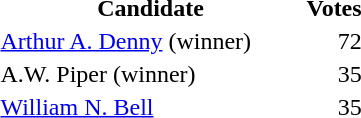<table border="0">
<tr>
<th width="200px">Candidate</th>
<th>Votes</th>
</tr>
<tr>
<td><a href='#'>Arthur A. Denny</a> (winner)</td>
<td align="right">72</td>
</tr>
<tr>
<td>A.W. Piper (winner)</td>
<td align="right">35</td>
</tr>
<tr>
<td><a href='#'>William N. Bell</a></td>
<td align="right">35</td>
</tr>
</table>
